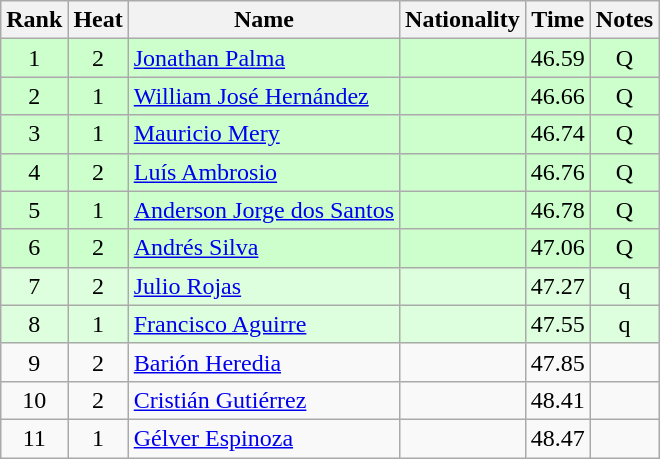<table class="wikitable sortable" style="text-align:center">
<tr>
<th>Rank</th>
<th>Heat</th>
<th>Name</th>
<th>Nationality</th>
<th>Time</th>
<th>Notes</th>
</tr>
<tr bgcolor=ccffcc>
<td>1</td>
<td>2</td>
<td align=left><a href='#'>Jonathan Palma</a></td>
<td align=left></td>
<td>46.59</td>
<td>Q</td>
</tr>
<tr bgcolor=ccffcc>
<td>2</td>
<td>1</td>
<td align=left><a href='#'>William José Hernández</a></td>
<td align=left></td>
<td>46.66</td>
<td>Q</td>
</tr>
<tr bgcolor=ccffcc>
<td>3</td>
<td>1</td>
<td align=left><a href='#'>Mauricio Mery</a></td>
<td align=left></td>
<td>46.74</td>
<td>Q</td>
</tr>
<tr bgcolor=ccffcc>
<td>4</td>
<td>2</td>
<td align=left><a href='#'>Luís Ambrosio</a></td>
<td align=left></td>
<td>46.76</td>
<td>Q</td>
</tr>
<tr bgcolor=ccffcc>
<td>5</td>
<td>1</td>
<td align=left><a href='#'>Anderson Jorge dos Santos</a></td>
<td align=left></td>
<td>46.78</td>
<td>Q</td>
</tr>
<tr bgcolor=ccffcc>
<td>6</td>
<td>2</td>
<td align=left><a href='#'>Andrés Silva</a></td>
<td align=left></td>
<td>47.06</td>
<td>Q</td>
</tr>
<tr bgcolor=ddffdd>
<td>7</td>
<td>2</td>
<td align=left><a href='#'>Julio Rojas</a></td>
<td align=left></td>
<td>47.27</td>
<td>q</td>
</tr>
<tr bgcolor=ddffdd>
<td>8</td>
<td>1</td>
<td align=left><a href='#'>Francisco Aguirre</a></td>
<td align=left></td>
<td>47.55</td>
<td>q</td>
</tr>
<tr>
<td>9</td>
<td>2</td>
<td align=left><a href='#'>Barión Heredia</a></td>
<td align=left></td>
<td>47.85</td>
<td></td>
</tr>
<tr>
<td>10</td>
<td>2</td>
<td align=left><a href='#'>Cristián Gutiérrez</a></td>
<td align=left></td>
<td>48.41</td>
<td></td>
</tr>
<tr>
<td>11</td>
<td>1</td>
<td align=left><a href='#'>Gélver Espinoza</a></td>
<td align=left></td>
<td>48.47</td>
<td></td>
</tr>
</table>
